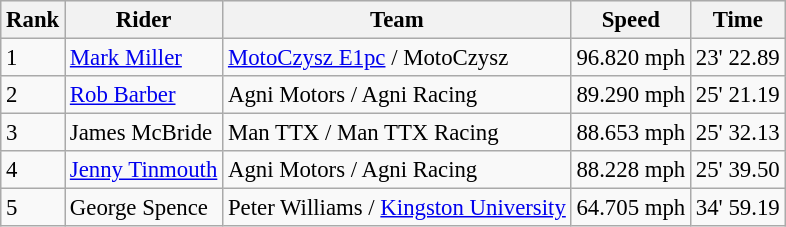<table class="wikitable" style="font-size: 95%;">
<tr style="background:#efefef;">
<th>Rank</th>
<th>Rider</th>
<th>Team</th>
<th>Speed</th>
<th>Time</th>
</tr>
<tr>
<td>1</td>
<td> <a href='#'>Mark Miller</a></td>
<td><a href='#'>MotoCzysz E1pc</a> / MotoCzysz</td>
<td>96.820 mph</td>
<td>23' 22.89</td>
</tr>
<tr>
<td>2</td>
<td> <a href='#'>Rob Barber</a></td>
<td>Agni Motors / Agni Racing</td>
<td>89.290 mph</td>
<td>25' 21.19</td>
</tr>
<tr>
<td>3</td>
<td> James McBride</td>
<td>Man TTX / Man TTX Racing</td>
<td>88.653 mph</td>
<td>25' 32.13</td>
</tr>
<tr>
<td>4</td>
<td> <a href='#'>Jenny Tinmouth</a></td>
<td>Agni Motors / Agni Racing</td>
<td>88.228 mph</td>
<td>25' 39.50</td>
</tr>
<tr>
<td>5</td>
<td> George Spence</td>
<td>Peter Williams / <a href='#'>Kingston University</a></td>
<td>64.705 mph</td>
<td>34' 59.19</td>
</tr>
</table>
